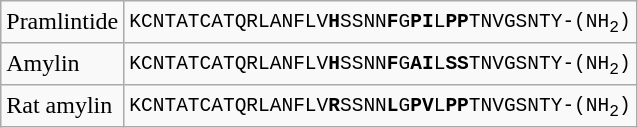<table class="wikitable">
<tr>
<td>Pramlintide</td>
<td><code>KCNTATCATQRLANFLV<strong>H</strong>SSNN<strong>F</strong>G<strong>PI</strong>L<strong>PP</strong>TNVGSNTY-(NH<sub>2</sub>)</code></td>
</tr>
<tr>
<td>Amylin</td>
<td><code>KCNTATCATQRLANFLV<strong>H</strong>SSNN<strong>F</strong>G<strong>AI</strong>L<strong>SS</strong>TNVGSNTY-(NH<sub>2</sub>)</code></td>
</tr>
<tr>
<td>Rat amylin</td>
<td><code>KCNTATCATQRLANFLV<strong>R</strong>SSNN<strong>L</strong>G<strong>PV</strong>L<strong>PP</strong>TNVGSNTY-(NH<sub>2</sub>)</code></td>
</tr>
</table>
